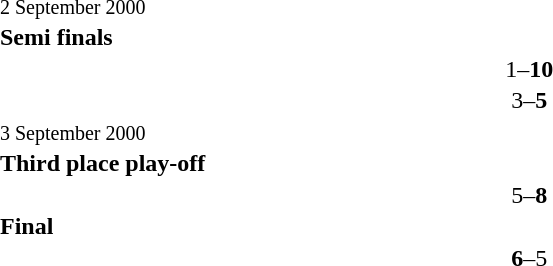<table width=100% cellspacing=1>
<tr>
<th width=22%></th>
<th width=12%></th>
<th></th>
</tr>
<tr>
<td><small>2 September 2000</small></td>
</tr>
<tr>
<td><strong>Semi finals</strong></td>
</tr>
<tr>
<td align=right></td>
<td align=center>1–<strong>10</strong></td>
<td><strong></strong></td>
</tr>
<tr>
<td align=right></td>
<td align=center>3–<strong>5</strong></td>
<td><strong></strong></td>
</tr>
<tr>
<td><small>3 September 2000</small></td>
</tr>
<tr>
<td><strong>Third place play-off</strong></td>
</tr>
<tr>
<td align=right></td>
<td align=center>5–<strong>8</strong></td>
<td><strong></strong></td>
</tr>
<tr>
<td><strong>Final</strong></td>
</tr>
<tr>
<td align=right><strong></strong></td>
<td align=center><strong>6</strong>–5</td>
<td></td>
</tr>
</table>
